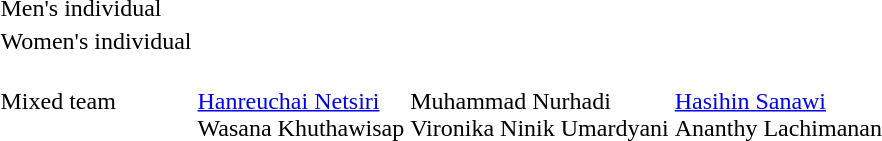<table>
<tr>
<td>Men's individual</td>
<td></td>
<td></td>
<td></td>
</tr>
<tr>
<td>Women's individual</td>
<td></td>
<td></td>
<td></td>
</tr>
<tr>
<td>Mixed team</td>
<td><br><a href='#'>Hanreuchai Netsiri</a><br>Wasana Khuthawisap</td>
<td><br>Muhammad Nurhadi<br>Vironika Ninik Umardyani</td>
<td><br><a href='#'>Hasihin Sanawi</a><br>Ananthy Lachimanan</td>
</tr>
</table>
